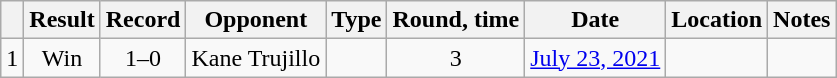<table class="wikitable" style="text-align:center">
<tr>
<th></th>
<th>Result</th>
<th>Record</th>
<th>Opponent</th>
<th>Type</th>
<th>Round, time</th>
<th>Date</th>
<th>Location</th>
<th>Notes</th>
</tr>
<tr>
<td>1</td>
<td>Win</td>
<td>1–0</td>
<td style="text-align:left;">Kane Trujillo</td>
<td></td>
<td>3</td>
<td><a href='#'>July 23, 2021</a></td>
<td style="text-align:left;"></td>
<td></td>
</tr>
</table>
